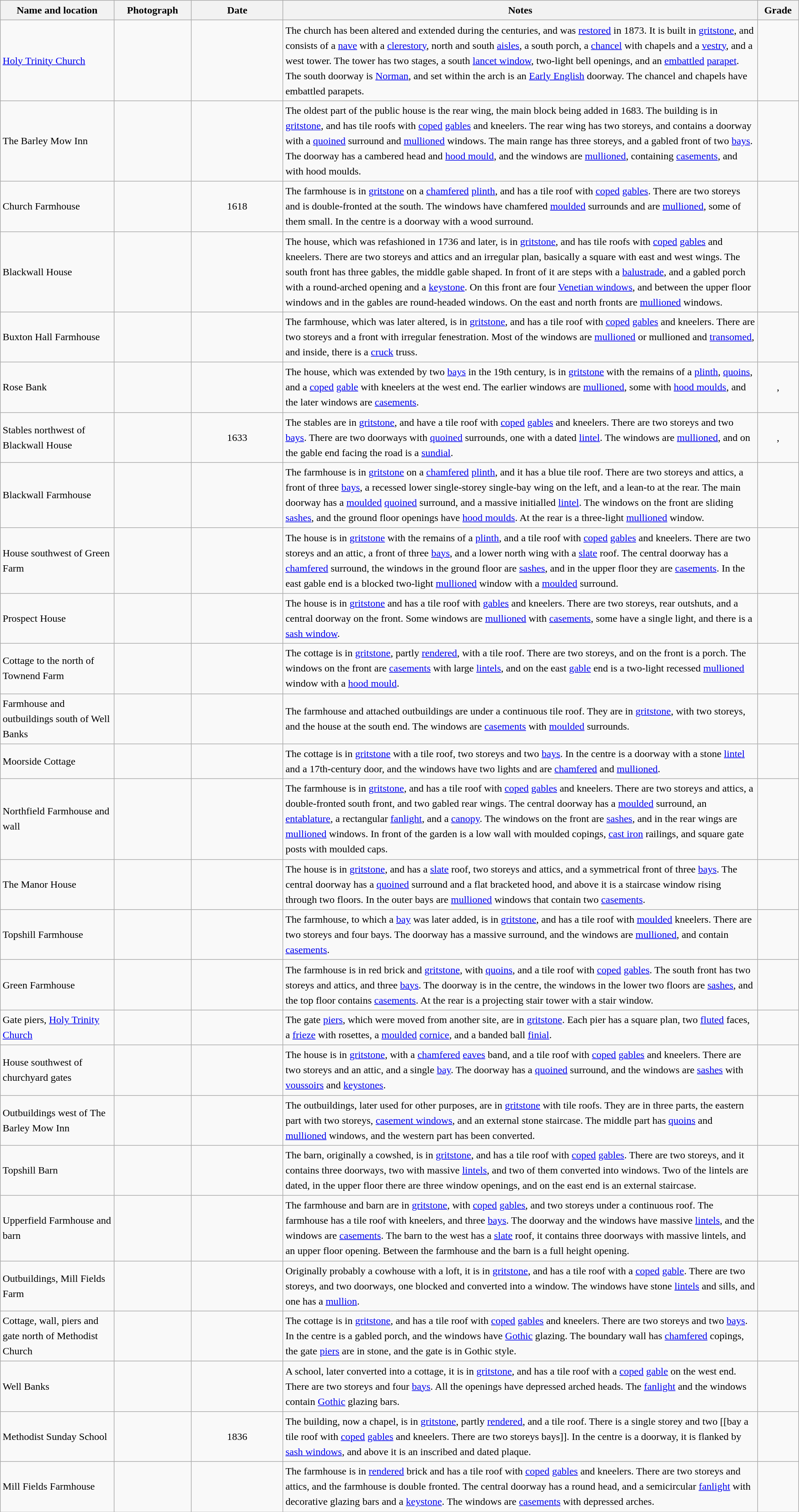<table class="wikitable sortable plainrowheaders" style="width:100%; border:0; text-align:left; line-height:150%;">
<tr>
<th scope="col"  style="width:150px">Name and location</th>
<th scope="col"  style="width:100px" class="unsortable">Photograph</th>
<th scope="col"  style="width:120px">Date</th>
<th scope="col"  style="width:650px" class="unsortable">Notes</th>
<th scope="col"  style="width:50px">Grade</th>
</tr>
<tr>
<td><a href='#'>Holy Trinity Church</a><br><small></small></td>
<td></td>
<td align="center"></td>
<td>The church has been altered and extended during the centuries, and was <a href='#'>restored</a> in 1873.  It is built in <a href='#'>gritstone</a>, and consists of a <a href='#'>nave</a> with a <a href='#'>clerestory</a>, north and south <a href='#'>aisles</a>, a south porch, a <a href='#'>chancel</a> with chapels and a <a href='#'>vestry</a>, and a west tower.  The tower has two stages, a south <a href='#'>lancet window</a>, two-light bell openings, and an <a href='#'>embattled</a> <a href='#'>parapet</a>.  The south doorway is <a href='#'>Norman</a>, and set within the arch is an <a href='#'>Early English</a> doorway.  The chancel and chapels have embattled parapets.</td>
<td align="center" ></td>
</tr>
<tr>
<td>The Barley Mow Inn<br><small></small></td>
<td></td>
<td align="center"></td>
<td>The oldest part of the public house is the rear wing, the main block being added in 1683.  The building is in <a href='#'>gritstone</a>, and has tile roofs with <a href='#'>coped</a> <a href='#'>gables</a> and kneelers.  The rear wing has two storeys, and contains a doorway with a <a href='#'>quoined</a> surround and <a href='#'>mullioned</a> windows.  The main range has three storeys, and a gabled front of two <a href='#'>bays</a>.  The doorway has a cambered head and <a href='#'>hood mould</a>, and the windows are <a href='#'>mullioned</a>, containing <a href='#'>casements</a>, and with hood moulds.</td>
<td align="center" ></td>
</tr>
<tr>
<td>Church Farmhouse<br><small></small></td>
<td></td>
<td align="center">1618</td>
<td>The farmhouse is in <a href='#'>gritstone</a> on a <a href='#'>chamfered</a> <a href='#'>plinth</a>, and has a tile roof with <a href='#'>coped</a> <a href='#'>gables</a>.  There are two storeys and is double-fronted at the south.  The windows have chamfered <a href='#'>moulded</a> surrounds and are <a href='#'>mullioned</a>, some of them small.  In the centre is a doorway with a wood surround.</td>
<td align="center" ></td>
</tr>
<tr>
<td>Blackwall House<br><small></small></td>
<td></td>
<td align="center"></td>
<td>The house, which was refashioned in 1736 and later, is in <a href='#'>gritstone</a>, and has tile roofs with <a href='#'>coped</a> <a href='#'>gables</a> and kneelers.  There are two storeys and attics and an irregular plan, basically a square with east and west wings.  The south front has three gables, the middle gable shaped.  In front of it are steps with a <a href='#'>balustrade</a>, and a gabled porch with a round-arched opening and a <a href='#'>keystone</a>.  On this front are four <a href='#'>Venetian windows</a>, and between the upper floor windows and in the gables are round-headed windows.  On the east and north fronts are <a href='#'>mullioned</a> windows.</td>
<td align="center" ></td>
</tr>
<tr>
<td>Buxton Hall Farmhouse<br><small></small></td>
<td></td>
<td align="center"></td>
<td>The farmhouse, which was later altered, is in <a href='#'>gritstone</a>, and has a tile roof with <a href='#'>coped</a> <a href='#'>gables</a> and kneelers.  There are two storeys and a front with irregular fenestration.  Most of the windows are <a href='#'>mullioned</a> or mullioned and <a href='#'>transomed</a>, and inside, there is a <a href='#'>cruck</a> truss.</td>
<td align="center" ></td>
</tr>
<tr>
<td>Rose Bank<br><small></small></td>
<td></td>
<td align="center"></td>
<td>The house, which was extended by two <a href='#'>bays</a> in the 19th century, is in <a href='#'>gritstone</a> with the remains of a <a href='#'>plinth</a>, <a href='#'>quoins</a>, and a <a href='#'>coped</a> <a href='#'>gable</a> with kneelers at the west end.  The earlier windows are <a href='#'>mullioned</a>, some with <a href='#'>hood moulds</a>, and the later windows are <a href='#'>casements</a>.</td>
<td align="center" >,</td>
</tr>
<tr>
<td>Stables northwest of Blackwall House<br><small></small></td>
<td></td>
<td align="center">1633</td>
<td>The stables are in <a href='#'>gritstone</a>, and have a tile roof with <a href='#'>coped</a> <a href='#'>gables</a> and kneelers.  There are two storeys and two <a href='#'>bays</a>.  There are two doorways with <a href='#'>quoined</a> surrounds, one with a dated <a href='#'>lintel</a>.  The windows are <a href='#'>mullioned</a>, and on the gable end facing the road is a <a href='#'>sundial</a>.</td>
<td align="center" >,</td>
</tr>
<tr>
<td>Blackwall Farmhouse<br><small></small></td>
<td></td>
<td align="center"></td>
<td>The farmhouse is in <a href='#'>gritstone</a> on a <a href='#'>chamfered</a> <a href='#'>plinth</a>, and it has a blue tile roof.  There are two storeys and attics, a front of three <a href='#'>bays</a>, a recessed lower single-storey single-bay wing on the left, and a lean-to at the rear.  The main doorway has a <a href='#'>moulded</a> <a href='#'>quoined</a> surround, and a massive initialled <a href='#'>lintel</a>.  The windows on the front are sliding <a href='#'>sashes</a>, and the ground floor openings have <a href='#'>hood moulds</a>.  At the rear is a three-light <a href='#'>mullioned</a> window.</td>
<td align="center" ></td>
</tr>
<tr>
<td>House southwest of Green Farm<br><small></small></td>
<td></td>
<td align="center"></td>
<td>The house is in <a href='#'>gritstone</a> with the remains of a <a href='#'>plinth</a>, and a tile roof with <a href='#'>coped</a> <a href='#'>gables</a> and kneelers.  There are two storeys and an attic, a front of three <a href='#'>bays</a>, and a lower north wing with a <a href='#'>slate</a> roof.  The central doorway has a <a href='#'>chamfered</a> surround, the windows in the ground floor are <a href='#'>sashes</a>, and in the upper floor they are <a href='#'>casements</a>.  In the east gable end is a blocked two-light <a href='#'>mullioned</a> window with a <a href='#'>moulded</a> surround.</td>
<td align="center" ></td>
</tr>
<tr>
<td>Prospect House<br><small></small></td>
<td></td>
<td align="center"></td>
<td>The house is in <a href='#'>gritstone</a> and has a tile roof with <a href='#'>gables</a> and kneelers.  There are two storeys, rear outshuts, and a central doorway on the front.  Some windows are <a href='#'>mullioned</a> with <a href='#'>casements</a>, some have a single light, and there is a <a href='#'>sash window</a>.</td>
<td align="center" ></td>
</tr>
<tr>
<td>Cottage to the north of Townend Farm<br><small></small></td>
<td></td>
<td align="center"></td>
<td>The cottage is in <a href='#'>gritstone</a>, partly <a href='#'>rendered</a>, with a tile roof. There are two storeys, and on the front is a porch.  The windows on the front are <a href='#'>casements</a> with large <a href='#'>lintels</a>, and on the east <a href='#'>gable</a> end is a two-light recessed <a href='#'>mullioned</a> window with a <a href='#'>hood mould</a>.</td>
<td align="center" ></td>
</tr>
<tr>
<td>Farmhouse and outbuildings south of Well Banks<br><small></small></td>
<td></td>
<td align="center"></td>
<td>The farmhouse and attached outbuildings are under a continuous tile roof.  They are in <a href='#'>gritstone</a>, with two storeys, and the house at the south end.  The windows are <a href='#'>casements</a> with <a href='#'>moulded</a> surrounds.</td>
<td align="center" ></td>
</tr>
<tr>
<td>Moorside Cottage<br><small></small></td>
<td></td>
<td align="center"></td>
<td>The cottage is in <a href='#'>gritstone</a> with a tile roof, two storeys and two <a href='#'>bays</a>.  In the centre is a doorway with a stone <a href='#'>lintel</a> and a 17th-century door, and the windows have two lights and are <a href='#'>chamfered</a> and <a href='#'>mullioned</a>.</td>
<td align="center" ></td>
</tr>
<tr>
<td>Northfield Farmhouse and wall<br><small></small></td>
<td></td>
<td align="center"></td>
<td>The farmhouse is in <a href='#'>gritstone</a>, and has a tile roof with <a href='#'>coped</a> <a href='#'>gables</a> and kneelers.  There are two storeys and attics, a double-fronted south front, and two gabled rear wings.   The central doorway has a <a href='#'>moulded</a> surround, an <a href='#'>entablature</a>, a rectangular <a href='#'>fanlight</a>, and a <a href='#'>canopy</a>.  The windows on the front are <a href='#'>sashes</a>, and in the rear wings are <a href='#'>mullioned</a> windows.  In front of the garden is a low wall with moulded copings, <a href='#'>cast iron</a> railings, and square gate posts with moulded caps.</td>
<td align="center" ></td>
</tr>
<tr>
<td>The Manor House<br><small></small></td>
<td></td>
<td align="center"></td>
<td>The house is in <a href='#'>gritstone</a>, and has a <a href='#'>slate</a> roof, two storeys and attics, and a symmetrical front of three <a href='#'>bays</a>.  The central doorway has a <a href='#'>quoined</a> surround and a flat bracketed hood, and above it is a staircase window rising through two floors.  In the outer bays are <a href='#'>mullioned</a> windows that contain two <a href='#'>casements</a>.</td>
<td align="center" ></td>
</tr>
<tr>
<td>Topshill Farmhouse<br><small></small></td>
<td></td>
<td align="center"></td>
<td>The farmhouse, to which a <a href='#'>bay</a> was later added, is in <a href='#'>gritstone</a>, and has a tile roof with <a href='#'>moulded</a> kneelers.  There are two storeys and four bays.  The doorway has a massive surround, and the windows are <a href='#'>mullioned</a>, and contain <a href='#'>casements</a>.</td>
<td align="center" ></td>
</tr>
<tr>
<td>Green Farmhouse<br><small></small></td>
<td></td>
<td align="center"></td>
<td>The farmhouse is in red brick and <a href='#'>gritstone</a>, with <a href='#'>quoins</a>, and a tile roof with <a href='#'>coped</a> <a href='#'>gables</a>.  The south front has two storeys and attics, and three <a href='#'>bays</a>.  The doorway is in the centre, the windows in the lower two floors are <a href='#'>sashes</a>, and the top floor contains <a href='#'>casements</a>.  At the rear is a projecting stair tower with a stair window.</td>
<td align="center" ></td>
</tr>
<tr>
<td>Gate piers, <a href='#'>Holy Trinity Church</a><br><small></small></td>
<td></td>
<td align="center"></td>
<td>The gate <a href='#'>piers</a>, which were moved from another site, are in <a href='#'>gritstone</a>.  Each pier has a square plan, two <a href='#'>fluted</a> faces, a <a href='#'>frieze</a> with rosettes, a <a href='#'>moulded</a> <a href='#'>cornice</a>, and a banded ball <a href='#'>finial</a>.</td>
<td align="center" ></td>
</tr>
<tr>
<td>House southwest of churchyard gates<br><small></small></td>
<td></td>
<td align="center"></td>
<td>The house is in <a href='#'>gritstone</a>, with a <a href='#'>chamfered</a> <a href='#'>eaves</a> band, and a tile roof with <a href='#'>coped</a> <a href='#'>gables</a> and kneelers. There are two storeys and an attic, and a single <a href='#'>bay</a>.  The doorway has a <a href='#'>quoined</a> surround, and the windows are <a href='#'>sashes</a> with <a href='#'>voussoirs</a> and <a href='#'>keystones</a>.</td>
<td align="center" ></td>
</tr>
<tr>
<td>Outbuildings west of The Barley Mow Inn<br><small></small></td>
<td></td>
<td align="center"></td>
<td>The outbuildings, later used for other purposes, are in <a href='#'>gritstone</a> with tile roofs.  They are in three parts, the eastern part with two storeys, <a href='#'>casement windows</a>, and an external stone staircase.  The middle part has <a href='#'>quoins</a> and <a href='#'>mullioned</a> windows, and the western part has been converted.</td>
<td align="center" ></td>
</tr>
<tr>
<td>Topshill Barn<br><small></small></td>
<td></td>
<td align="center"></td>
<td>The barn, originally a cowshed, is in <a href='#'>gritstone</a>, and has a tile roof with <a href='#'>coped</a> <a href='#'>gables</a>.  There are two storeys, and it contains three doorways, two with massive <a href='#'>lintels</a>, and two of them converted into windows.  Two of the lintels are dated, in the upper floor there are three window openings, and on the east end is an external staircase.</td>
<td align="center" ></td>
</tr>
<tr>
<td>Upperfield Farmhouse and barn<br><small></small></td>
<td></td>
<td align="center"></td>
<td>The farmhouse and barn are in <a href='#'>gritstone</a>, with <a href='#'>coped</a> <a href='#'>gables</a>, and two storeys under a continuous roof.  The farmhouse has a tile roof with kneelers, and three <a href='#'>bays</a>.  The doorway and the windows have massive <a href='#'>lintels</a>, and the windows are <a href='#'>casements</a>.  The barn to the west has a <a href='#'>slate</a> roof, it contains three doorways with massive lintels, and an upper floor opening.  Between the farmhouse and the barn is a full height opening.</td>
<td align="center" ></td>
</tr>
<tr>
<td>Outbuildings, Mill Fields Farm<br><small></small></td>
<td></td>
<td align="center"></td>
<td>Originally probably a cowhouse with a loft, it is in <a href='#'>gritstone</a>, and has a tile roof with a <a href='#'>coped</a> <a href='#'>gable</a>.  There are two storeys, and two doorways, one blocked and converted into a window.  The windows have stone <a href='#'>lintels</a> and sills, and one has a <a href='#'>mullion</a>.</td>
<td align="center" ></td>
</tr>
<tr>
<td>Cottage, wall, piers and gate north of Methodist Church<br><small></small></td>
<td></td>
<td align="center"></td>
<td>The cottage is in <a href='#'>gritstone</a>, and has a tile roof with <a href='#'>coped</a> <a href='#'>gables</a> and kneelers.  There are two storeys and two <a href='#'>bays</a>.  In the centre is a gabled porch, and the windows have <a href='#'>Gothic</a> glazing.  The boundary wall has <a href='#'>chamfered</a> copings, the gate <a href='#'>piers</a> are in stone, and the gate is in Gothic style.</td>
<td align="center" ></td>
</tr>
<tr>
<td>Well Banks<br><small></small></td>
<td></td>
<td align="center"></td>
<td>A school, later converted into a cottage, it is in <a href='#'>gritstone</a>, and has a tile roof with a <a href='#'>coped</a> <a href='#'>gable</a> on the west end.  There are two storeys and four <a href='#'>bays</a>.  All the openings have depressed arched heads.  The <a href='#'>fanlight</a> and the windows contain <a href='#'>Gothic</a> glazing bars.</td>
<td align="center" ></td>
</tr>
<tr>
<td>Methodist Sunday School<br><small></small></td>
<td></td>
<td align="center">1836</td>
<td>The building, now a chapel, is in <a href='#'>gritstone</a>, partly <a href='#'>rendered</a>, and a tile roof.  There is a single storey and two [[bay a tile roof with <a href='#'>coped</a> <a href='#'>gables</a> and kneelers.  There are two storeys bays]].  In the centre is a doorway, it is flanked by <a href='#'>sash windows</a>, and above it is an inscribed and dated plaque.</td>
<td align="center" ></td>
</tr>
<tr>
<td>Mill Fields Farmhouse<br><small></small></td>
<td></td>
<td align="center"></td>
<td>The farmhouse is in <a href='#'>rendered</a> brick and has a tile roof with <a href='#'>coped</a> <a href='#'>gables</a> and kneelers.  There are two storeys and attics, and the farmhouse is double fronted.  The central doorway has a round head, and a semicircular <a href='#'>fanlight</a> with decorative glazing bars and a <a href='#'>keystone</a>.  The windows are <a href='#'>casements</a> with depressed arches.</td>
<td align="center" ></td>
</tr>
<tr>
</tr>
</table>
